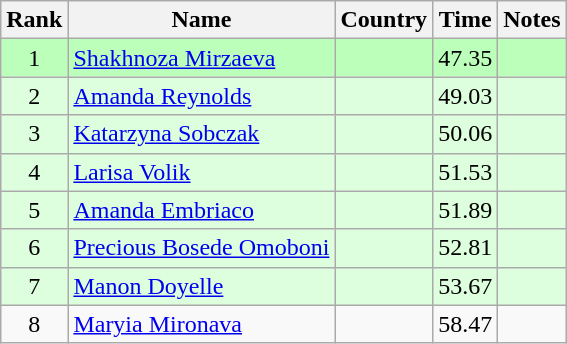<table class="wikitable" style="text-align:center">
<tr>
<th>Rank</th>
<th>Name</th>
<th>Country</th>
<th>Time</th>
<th>Notes</th>
</tr>
<tr bgcolor=bbffbb>
<td>1</td>
<td align="left"><a href='#'>Shakhnoza Mirzaeva</a></td>
<td align="left"></td>
<td>47.35</td>
<td></td>
</tr>
<tr bgcolor=ddffdd>
<td>2</td>
<td align="left"><a href='#'>Amanda Reynolds</a></td>
<td align="left"></td>
<td>49.03</td>
<td></td>
</tr>
<tr bgcolor=ddffdd>
<td>3</td>
<td align="left"><a href='#'>Katarzyna Sobczak</a></td>
<td align="left"></td>
<td>50.06</td>
<td></td>
</tr>
<tr bgcolor=ddffdd>
<td>4</td>
<td align="left"><a href='#'>Larisa Volik</a></td>
<td align="left"></td>
<td>51.53</td>
<td></td>
</tr>
<tr bgcolor=ddffdd>
<td>5</td>
<td align="left"><a href='#'>Amanda Embriaco</a></td>
<td align="left"></td>
<td>51.89</td>
<td></td>
</tr>
<tr bgcolor=ddffdd>
<td>6</td>
<td align="left"><a href='#'>Precious Bosede Omoboni</a></td>
<td align="left"></td>
<td>52.81</td>
<td></td>
</tr>
<tr bgcolor=ddffdd>
<td>7</td>
<td align="left"><a href='#'>Manon Doyelle</a></td>
<td align="left"></td>
<td>53.67</td>
<td></td>
</tr>
<tr>
<td>8</td>
<td align="left"><a href='#'>Maryia Mironava</a></td>
<td align="left"></td>
<td>58.47</td>
<td></td>
</tr>
</table>
